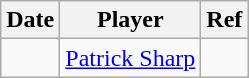<table class="wikitable">
<tr>
<th>Date</th>
<th>Player</th>
<th>Ref</th>
</tr>
<tr>
<td></td>
<td><a href='#'>Patrick Sharp</a></td>
<td></td>
</tr>
</table>
